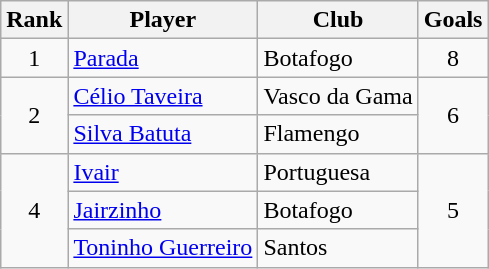<table class="wikitable">
<tr>
<th>Rank</th>
<th>Player</th>
<th>Club</th>
<th>Goals</th>
</tr>
<tr>
<td align=center>1</td>
<td><a href='#'>Parada</a></td>
<td>Botafogo</td>
<td align=center>8</td>
</tr>
<tr>
<td rowspan=2 align=center>2</td>
<td><a href='#'>Célio Taveira</a></td>
<td>Vasco da Gama</td>
<td rowspan=2 align=center>6</td>
</tr>
<tr>
<td><a href='#'>Silva Batuta</a></td>
<td>Flamengo</td>
</tr>
<tr>
<td rowspan=3 align=center>4</td>
<td><a href='#'>Ivair</a></td>
<td>Portuguesa</td>
<td rowspan=3 align=center>5</td>
</tr>
<tr>
<td><a href='#'>Jairzinho</a></td>
<td>Botafogo</td>
</tr>
<tr>
<td><a href='#'>Toninho Guerreiro</a></td>
<td>Santos</td>
</tr>
</table>
